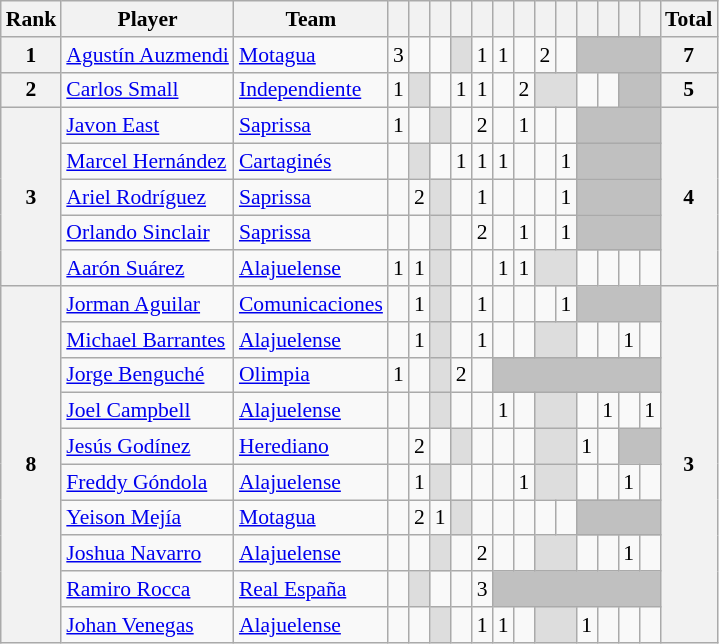<table class="wikitable" style="text-align:center; font-size:90%">
<tr>
<th>Rank</th>
<th>Player</th>
<th>Team</th>
<th></th>
<th></th>
<th></th>
<th></th>
<th></th>
<th></th>
<th></th>
<th></th>
<th></th>
<th></th>
<th></th>
<th></th>
<th></th>
<th>Total</th>
</tr>
<tr>
<th rowspan=1>1</th>
<td align=left> <a href='#'>Agustín Auzmendi</a></td>
<td align=left> <a href='#'>Motagua</a></td>
<td>3</td>
<td></td>
<td></td>
<td bgcolor="DDDDDD"></td>
<td>1</td>
<td>1</td>
<td></td>
<td>2</td>
<td></td>
<td bgcolor=silver colspan=4></td>
<th rowspan=1>7</th>
</tr>
<tr>
<th rowspan=1>2</th>
<td align=left> <a href='#'>Carlos Small</a></td>
<td align=left> <a href='#'>Independiente</a></td>
<td>1</td>
<td bgcolor="DDDDDD"></td>
<td></td>
<td>1</td>
<td>1</td>
<td></td>
<td>2</td>
<td bgcolor="DDDDDD" colspan=2></td>
<td></td>
<td></td>
<td bgcolor=silver colspan=2></td>
<th rowspan=1>5</th>
</tr>
<tr>
<th rowspan=5>3</th>
<td align=left> <a href='#'>Javon East</a></td>
<td align=left> <a href='#'>Saprissa</a></td>
<td>1</td>
<td></td>
<td bgcolor="DDDDDD"></td>
<td></td>
<td>2</td>
<td></td>
<td>1</td>
<td></td>
<td></td>
<td bgcolor=silver colspan=4></td>
<th rowspan=5>4</th>
</tr>
<tr>
<td align=left> <a href='#'>Marcel Hernández</a></td>
<td align=left> <a href='#'>Cartaginés</a></td>
<td></td>
<td bgcolor="DDDDDD"></td>
<td></td>
<td>1</td>
<td>1</td>
<td>1</td>
<td></td>
<td></td>
<td>1</td>
<td bgcolor=silver colspan=4></td>
</tr>
<tr>
<td align=left> <a href='#'>Ariel Rodríguez</a></td>
<td align=left> <a href='#'>Saprissa</a></td>
<td></td>
<td>2</td>
<td bgcolor="DDDDDD"></td>
<td></td>
<td>1</td>
<td></td>
<td></td>
<td></td>
<td>1</td>
<td bgcolor=silver colspan=4></td>
</tr>
<tr>
<td align=left> <a href='#'>Orlando Sinclair</a></td>
<td align=left> <a href='#'>Saprissa</a></td>
<td></td>
<td></td>
<td bgcolor="DDDDDD"></td>
<td></td>
<td>2</td>
<td></td>
<td>1</td>
<td></td>
<td>1</td>
<td bgcolor=silver colspan=4></td>
</tr>
<tr>
<td align=left> <a href='#'>Aarón Suárez</a></td>
<td align=left> <a href='#'>Alajuelense</a></td>
<td>1</td>
<td>1</td>
<td bgcolor="DDDDDD"></td>
<td></td>
<td></td>
<td>1</td>
<td>1</td>
<td bgcolor="DDDDDD" colspan=2></td>
<td></td>
<td></td>
<td></td>
<td></td>
</tr>
<tr>
<th rowspan=10>8</th>
<td align=left> <a href='#'>Jorman Aguilar</a></td>
<td align=left> <a href='#'>Comunicaciones</a></td>
<td></td>
<td>1</td>
<td bgcolor="DDDDDD"></td>
<td></td>
<td>1</td>
<td></td>
<td></td>
<td></td>
<td>1</td>
<td bgcolor=silver colspan=4></td>
<th rowspan=10>3</th>
</tr>
<tr>
<td align=left> <a href='#'>Michael Barrantes</a></td>
<td align=left> <a href='#'>Alajuelense</a></td>
<td></td>
<td>1</td>
<td bgcolor="DDDDDD"></td>
<td></td>
<td>1</td>
<td></td>
<td></td>
<td bgcolor="DDDDDD" colspan=2></td>
<td></td>
<td></td>
<td>1</td>
<td></td>
</tr>
<tr>
<td align=left> <a href='#'>Jorge Benguché</a></td>
<td align=left> <a href='#'>Olimpia</a></td>
<td>1</td>
<td></td>
<td bgcolor="DDDDDD"></td>
<td>2</td>
<td></td>
<td bgcolor=silver colspan=8></td>
</tr>
<tr>
<td align=left> <a href='#'>Joel Campbell</a></td>
<td align=left> <a href='#'>Alajuelense</a></td>
<td></td>
<td></td>
<td bgcolor="DDDDDD"></td>
<td></td>
<td></td>
<td>1</td>
<td></td>
<td bgcolor="DDDDDD" colspan=2></td>
<td></td>
<td>1</td>
<td></td>
<td>1</td>
</tr>
<tr>
<td align=left> <a href='#'>Jesús Godínez</a></td>
<td align=left> <a href='#'>Herediano</a></td>
<td></td>
<td>2</td>
<td></td>
<td bgcolor="DDDDDD"></td>
<td></td>
<td></td>
<td></td>
<td bgcolor="DDDDDD" colspan=2></td>
<td>1</td>
<td></td>
<td bgcolor=silver colspan=2></td>
</tr>
<tr>
<td align=left> <a href='#'>Freddy Góndola</a></td>
<td align=left> <a href='#'>Alajuelense</a></td>
<td></td>
<td>1</td>
<td bgcolor="DDDDDD"></td>
<td></td>
<td></td>
<td></td>
<td>1</td>
<td bgcolor="DDDDDD" colspan=2></td>
<td></td>
<td></td>
<td>1</td>
<td></td>
</tr>
<tr>
<td align=left> <a href='#'>Yeison Mejía</a></td>
<td align=left> <a href='#'>Motagua</a></td>
<td></td>
<td>2</td>
<td>1</td>
<td bgcolor="DDDDDD"></td>
<td></td>
<td></td>
<td></td>
<td></td>
<td></td>
<td bgcolor=silver colspan=4></td>
</tr>
<tr>
<td align=left> <a href='#'>Joshua Navarro</a></td>
<td align=left> <a href='#'>Alajuelense</a></td>
<td></td>
<td></td>
<td bgcolor="DDDDDD"></td>
<td></td>
<td>2</td>
<td></td>
<td></td>
<td bgcolor="DDDDDD" colspan=2></td>
<td></td>
<td></td>
<td>1</td>
<td></td>
</tr>
<tr>
<td align=left> <a href='#'>Ramiro Rocca</a></td>
<td align=left> <a href='#'>Real España</a></td>
<td></td>
<td bgcolor="DDDDDD"></td>
<td></td>
<td></td>
<td>3</td>
<td bgcolor=silver colspan=8></td>
</tr>
<tr>
<td align=left> <a href='#'>Johan Venegas</a></td>
<td align=left> <a href='#'>Alajuelense</a></td>
<td></td>
<td></td>
<td bgcolor="DDDDDD"></td>
<td></td>
<td>1</td>
<td>1</td>
<td></td>
<td bgcolor="DDDDDD" colspan=2></td>
<td>1</td>
<td></td>
<td></td>
<td></td>
</tr>
</table>
